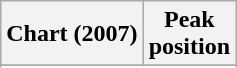<table class="wikitable sortable plainrowheaders" style="text-align:center">
<tr>
<th scope="col">Chart (2007)</th>
<th scope="col">Peak<br>position</th>
</tr>
<tr>
</tr>
<tr>
</tr>
<tr>
</tr>
</table>
